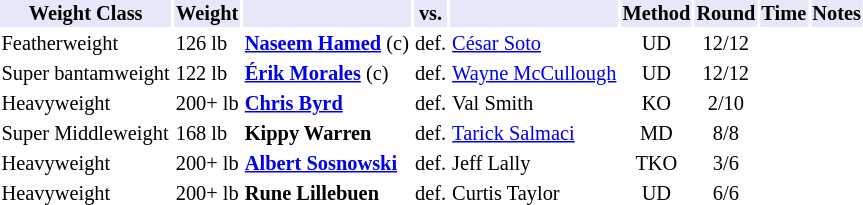<table class="toccolours" style="font-size: 85%;">
<tr>
<th style="background:#e6e8fa; color:#000; text-align:center;">Weight Class</th>
<th style="background:#e6e8fa; color:#000; text-align:center;">Weight</th>
<th style="background:#e6e8fa; color:#000; text-align:center;"></th>
<th style="background:#e6e8fa; color:#000; text-align:center;">vs.</th>
<th style="background:#e6e8fa; color:#000; text-align:center;"></th>
<th style="background:#e6e8fa; color:#000; text-align:center;">Method</th>
<th style="background:#e6e8fa; color:#000; text-align:center;">Round</th>
<th style="background:#e6e8fa; color:#000; text-align:center;">Time</th>
<th style="background:#e6e8fa; color:#000; text-align:center;">Notes</th>
</tr>
<tr>
<td>Featherweight</td>
<td>126 lb</td>
<td><strong><a href='#'>Naseem Hamed</a></strong> (c)</td>
<td>def.</td>
<td><a href='#'>César Soto</a></td>
<td align=center>UD</td>
<td align=center>12/12</td>
<td align=center></td>
<td></td>
</tr>
<tr>
<td>Super bantamweight</td>
<td>122 lb</td>
<td><strong><a href='#'>Érik Morales</a></strong> (c)</td>
<td>def.</td>
<td><a href='#'>Wayne McCullough</a></td>
<td align=center>UD</td>
<td align=center>12/12</td>
<td align=center></td>
<td></td>
</tr>
<tr>
<td>Heavyweight</td>
<td>200+ lb</td>
<td><strong><a href='#'>Chris Byrd</a></strong></td>
<td>def.</td>
<td>Val Smith</td>
<td align=center>KO</td>
<td align=center>2/10</td>
<td align=center></td>
</tr>
<tr>
<td>Super Middleweight</td>
<td>168 lb</td>
<td><strong>Kippy Warren</strong></td>
<td>def.</td>
<td><a href='#'>Tarick Salmaci</a></td>
<td align=center>MD</td>
<td align=center>8/8</td>
<td align=center></td>
</tr>
<tr>
<td>Heavyweight</td>
<td>200+ lb</td>
<td><strong><a href='#'>Albert Sosnowski</a></strong></td>
<td>def.</td>
<td>Jeff Lally</td>
<td align=center>TKO</td>
<td align=center>3/6</td>
<td align=center></td>
</tr>
<tr>
<td>Heavyweight</td>
<td>200+ lb</td>
<td><strong>Rune Lillebuen</strong></td>
<td>def.</td>
<td>Curtis Taylor</td>
<td align=center>UD</td>
<td align=center>6/6</td>
<td align=center></td>
</tr>
<tr>
</tr>
</table>
